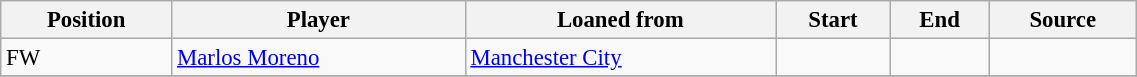<table width=60% class="wikitable sortable" style="text-align:center; font-size:95%; text-align:left">
<tr>
<th>Position</th>
<th>Player</th>
<th>Loaned from</th>
<th>Start</th>
<th>End</th>
<th>Source</th>
</tr>
<tr>
<td>FW</td>
<td> <a href='#'>Marlos Moreno</a></td>
<td> <a href='#'>Manchester City</a></td>
<td></td>
<td></td>
<td></td>
</tr>
<tr>
</tr>
</table>
